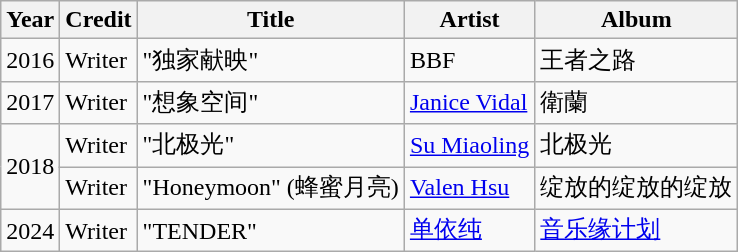<table class="wikitable">
<tr>
<th>Year</th>
<th>Credit</th>
<th>Title</th>
<th>Artist</th>
<th>Album</th>
</tr>
<tr>
<td rowspan="1">2016</td>
<td>Writer</td>
<td>"独家献映"</td>
<td>BBF</td>
<td>王者之路</td>
</tr>
<tr>
<td rowspan="1">2017</td>
<td>Writer</td>
<td>"想象空间"</td>
<td><a href='#'>Janice Vidal</a></td>
<td>衛蘭</td>
</tr>
<tr>
<td rowspan="2">2018</td>
<td>Writer</td>
<td>"北极光"</td>
<td><a href='#'>Su Miaoling</a></td>
<td>北极光</td>
</tr>
<tr>
<td>Writer</td>
<td>"Honeymoon" (蜂蜜月亮)</td>
<td><a href='#'>Valen Hsu</a></td>
<td>绽放的绽放的绽放</td>
</tr>
<tr>
<td rowspan="1">2024</td>
<td>Writer</td>
<td>"TENDER"</td>
<td><a href='#'>单依纯</a></td>
<td><a href='#'>音乐缘计划</a></td>
</tr>
</table>
